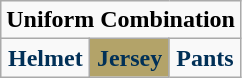<table class="wikitable"  style="display: inline-table;">
<tr>
<td align="center" Colspan="3"><strong>Uniform Combination</strong></td>
</tr>
<tr align="center">
<td style="background:#white; color:#013057"><strong>Helmet</strong></td>
<td style="background:#B3A369; color:#013057"><strong>Jersey</strong></td>
<td style="background:#white; color:#013057"><strong>Pants</strong></td>
</tr>
</table>
